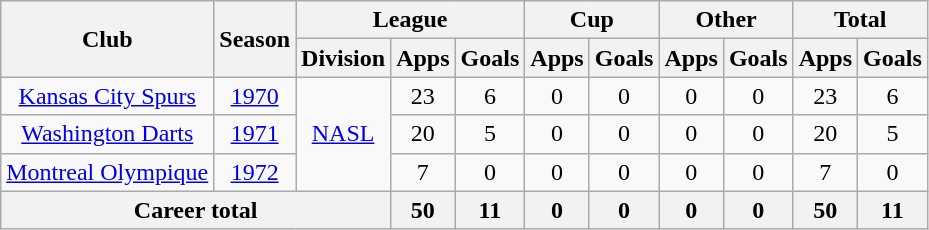<table class="wikitable" style="text-align: center">
<tr>
<th rowspan="2">Club</th>
<th rowspan="2">Season</th>
<th colspan="3">League</th>
<th colspan="2">Cup</th>
<th colspan="2">Other</th>
<th colspan="2">Total</th>
</tr>
<tr>
<th>Division</th>
<th>Apps</th>
<th>Goals</th>
<th>Apps</th>
<th>Goals</th>
<th>Apps</th>
<th>Goals</th>
<th>Apps</th>
<th>Goals</th>
</tr>
<tr>
<td><a href='#'>Kansas City Spurs</a></td>
<td><a href='#'>1970</a></td>
<td rowspan="3"><a href='#'>NASL</a></td>
<td>23</td>
<td>6</td>
<td>0</td>
<td>0</td>
<td>0</td>
<td>0</td>
<td>23</td>
<td>6</td>
</tr>
<tr>
<td><a href='#'>Washington Darts</a></td>
<td><a href='#'>1971</a></td>
<td>20</td>
<td>5</td>
<td>0</td>
<td>0</td>
<td>0</td>
<td>0</td>
<td>20</td>
<td>5</td>
</tr>
<tr>
<td><a href='#'>Montreal Olympique</a></td>
<td><a href='#'>1972</a></td>
<td>7</td>
<td>0</td>
<td>0</td>
<td>0</td>
<td>0</td>
<td>0</td>
<td>7</td>
<td>0</td>
</tr>
<tr>
<th colspan="3"><strong>Career total</strong></th>
<th>50</th>
<th>11</th>
<th>0</th>
<th>0</th>
<th>0</th>
<th>0</th>
<th>50</th>
<th>11</th>
</tr>
</table>
